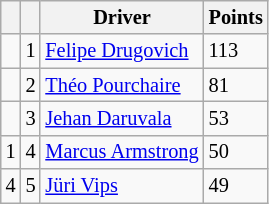<table class="wikitable" style="font-size: 85%;">
<tr>
<th></th>
<th></th>
<th>Driver</th>
<th>Points</th>
</tr>
<tr>
<td align="left"></td>
<td align="center">1</td>
<td> <a href='#'>Felipe Drugovich</a></td>
<td>113</td>
</tr>
<tr>
<td align="left"></td>
<td align="center">2</td>
<td> <a href='#'>Théo Pourchaire</a></td>
<td>81</td>
</tr>
<tr>
<td align="left"></td>
<td align="center">3</td>
<td> <a href='#'>Jehan Daruvala</a></td>
<td>53</td>
</tr>
<tr>
<td align="left"> 1</td>
<td align="center">4</td>
<td> <a href='#'>Marcus Armstrong</a></td>
<td>50</td>
</tr>
<tr>
<td align="left"> 4</td>
<td align="center">5</td>
<td> <a href='#'>Jüri Vips</a></td>
<td>49</td>
</tr>
</table>
